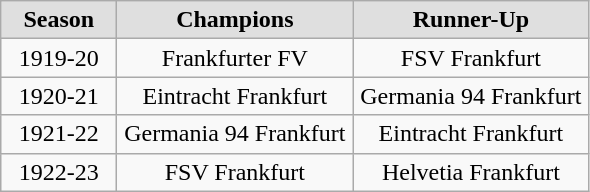<table class="wikitable">
<tr align="center" style="background:#dfdfdf">
<td width="70"><strong>Season</strong></td>
<td width="150"><strong>Champions</strong></td>
<td width="150"><strong>Runner-Up</strong></td>
</tr>
<tr align="center">
<td>1919-20</td>
<td>Frankfurter FV</td>
<td>FSV Frankfurt</td>
</tr>
<tr align="center">
<td>1920-21</td>
<td>Eintracht Frankfurt</td>
<td>Germania 94 Frankfurt</td>
</tr>
<tr align="center">
<td>1921-22</td>
<td>Germania 94 Frankfurt</td>
<td>Eintracht Frankfurt</td>
</tr>
<tr align="center">
<td>1922-23</td>
<td>FSV Frankfurt</td>
<td>Helvetia Frankfurt</td>
</tr>
</table>
